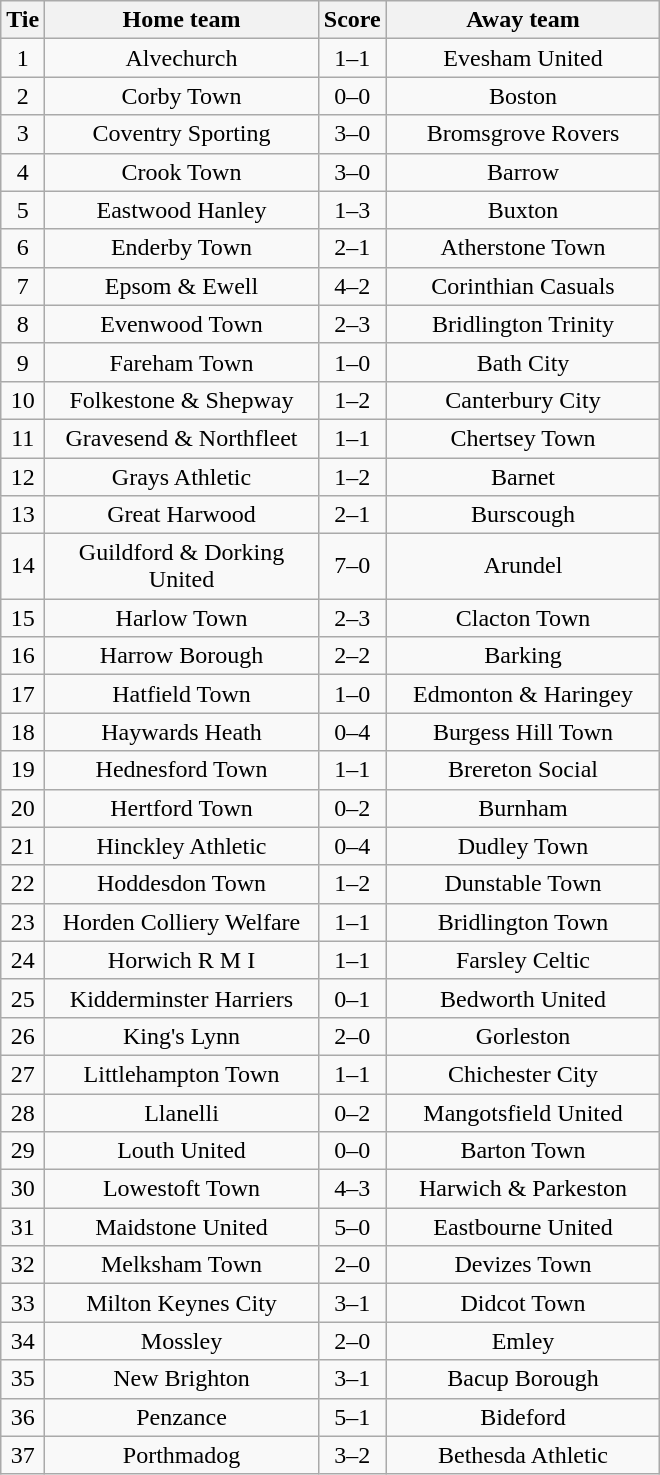<table class="wikitable" style="text-align:center;">
<tr>
<th width=20>Tie</th>
<th width=175>Home team</th>
<th width=20>Score</th>
<th width=175>Away team</th>
</tr>
<tr>
<td>1</td>
<td>Alvechurch</td>
<td>1–1</td>
<td>Evesham United</td>
</tr>
<tr>
<td>2</td>
<td>Corby Town</td>
<td>0–0</td>
<td>Boston</td>
</tr>
<tr>
<td>3</td>
<td>Coventry Sporting</td>
<td>3–0</td>
<td>Bromsgrove Rovers</td>
</tr>
<tr>
<td>4</td>
<td>Crook Town</td>
<td>3–0</td>
<td>Barrow</td>
</tr>
<tr>
<td>5</td>
<td>Eastwood Hanley</td>
<td>1–3</td>
<td>Buxton</td>
</tr>
<tr>
<td>6</td>
<td>Enderby Town</td>
<td>2–1</td>
<td>Atherstone Town</td>
</tr>
<tr>
<td>7</td>
<td>Epsom & Ewell</td>
<td>4–2</td>
<td>Corinthian Casuals</td>
</tr>
<tr>
<td>8</td>
<td>Evenwood Town</td>
<td>2–3</td>
<td>Bridlington Trinity</td>
</tr>
<tr>
<td>9</td>
<td>Fareham Town</td>
<td>1–0</td>
<td>Bath City</td>
</tr>
<tr>
<td>10</td>
<td>Folkestone & Shepway</td>
<td>1–2</td>
<td>Canterbury City</td>
</tr>
<tr>
<td>11</td>
<td>Gravesend & Northfleet</td>
<td>1–1</td>
<td>Chertsey Town</td>
</tr>
<tr>
<td>12</td>
<td>Grays Athletic</td>
<td>1–2</td>
<td>Barnet</td>
</tr>
<tr>
<td>13</td>
<td>Great Harwood</td>
<td>2–1</td>
<td>Burscough</td>
</tr>
<tr>
<td>14</td>
<td>Guildford & Dorking United</td>
<td>7–0</td>
<td>Arundel</td>
</tr>
<tr>
<td>15</td>
<td>Harlow Town</td>
<td>2–3</td>
<td>Clacton Town</td>
</tr>
<tr>
<td>16</td>
<td>Harrow Borough</td>
<td>2–2</td>
<td>Barking</td>
</tr>
<tr>
<td>17</td>
<td>Hatfield Town</td>
<td>1–0</td>
<td>Edmonton & Haringey</td>
</tr>
<tr>
<td>18</td>
<td>Haywards Heath</td>
<td>0–4</td>
<td>Burgess Hill Town</td>
</tr>
<tr>
<td>19</td>
<td>Hednesford Town</td>
<td>1–1</td>
<td>Brereton Social</td>
</tr>
<tr>
<td>20</td>
<td>Hertford Town</td>
<td>0–2</td>
<td>Burnham</td>
</tr>
<tr>
<td>21</td>
<td>Hinckley Athletic</td>
<td>0–4</td>
<td>Dudley Town</td>
</tr>
<tr>
<td>22</td>
<td>Hoddesdon Town</td>
<td>1–2</td>
<td>Dunstable Town</td>
</tr>
<tr>
<td>23</td>
<td>Horden Colliery Welfare</td>
<td>1–1</td>
<td>Bridlington Town</td>
</tr>
<tr>
<td>24</td>
<td>Horwich R M I</td>
<td>1–1</td>
<td>Farsley Celtic</td>
</tr>
<tr>
<td>25</td>
<td>Kidderminster Harriers</td>
<td>0–1</td>
<td>Bedworth United</td>
</tr>
<tr>
<td>26</td>
<td>King's Lynn</td>
<td>2–0</td>
<td>Gorleston</td>
</tr>
<tr>
<td>27</td>
<td>Littlehampton Town</td>
<td>1–1</td>
<td>Chichester City</td>
</tr>
<tr>
<td>28</td>
<td>Llanelli</td>
<td>0–2</td>
<td>Mangotsfield United</td>
</tr>
<tr>
<td>29</td>
<td>Louth United</td>
<td>0–0</td>
<td>Barton Town</td>
</tr>
<tr>
<td>30</td>
<td>Lowestoft Town</td>
<td>4–3</td>
<td>Harwich & Parkeston</td>
</tr>
<tr>
<td>31</td>
<td>Maidstone United</td>
<td>5–0</td>
<td>Eastbourne United</td>
</tr>
<tr>
<td>32</td>
<td>Melksham Town</td>
<td>2–0</td>
<td>Devizes Town</td>
</tr>
<tr>
<td>33</td>
<td>Milton Keynes City</td>
<td>3–1</td>
<td>Didcot Town</td>
</tr>
<tr>
<td>34</td>
<td>Mossley</td>
<td>2–0</td>
<td>Emley</td>
</tr>
<tr>
<td>35</td>
<td>New Brighton</td>
<td>3–1</td>
<td>Bacup Borough</td>
</tr>
<tr>
<td>36</td>
<td>Penzance</td>
<td>5–1</td>
<td>Bideford</td>
</tr>
<tr>
<td>37</td>
<td>Porthmadog</td>
<td>3–2</td>
<td>Bethesda Athletic</td>
</tr>
</table>
